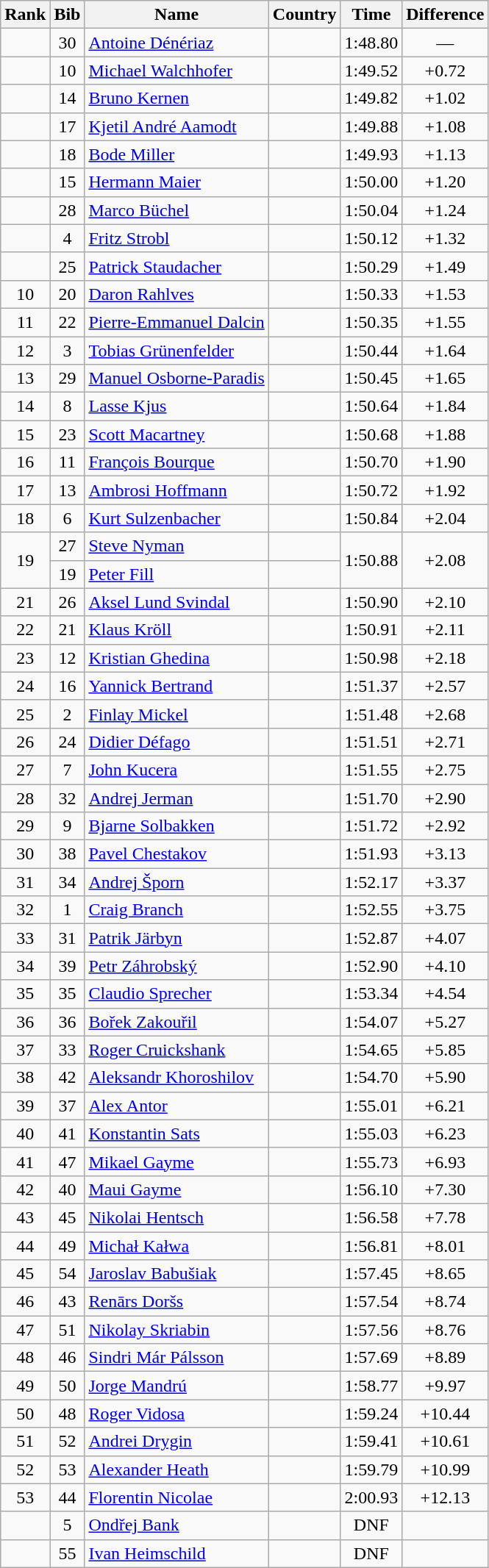<table class="wikitable sortable" style="text-align:center">
<tr>
<th>Rank</th>
<th>Bib</th>
<th>Name</th>
<th>Country</th>
<th>Time</th>
<th>Difference</th>
</tr>
<tr>
<td></td>
<td>30</td>
<td align=left><a href='#'>Antoine Dénériaz</a></td>
<td align=left></td>
<td>1:48.80</td>
<td>—</td>
</tr>
<tr>
<td></td>
<td>10</td>
<td align=left><a href='#'>Michael Walchhofer</a></td>
<td align=left></td>
<td>1:49.52</td>
<td>+0.72</td>
</tr>
<tr>
<td></td>
<td>14</td>
<td align=left><a href='#'>Bruno Kernen</a></td>
<td align=left></td>
<td>1:49.82</td>
<td>+1.02</td>
</tr>
<tr>
<td></td>
<td>17</td>
<td align=left><a href='#'>Kjetil André Aamodt</a></td>
<td align=left></td>
<td>1:49.88</td>
<td>+1.08</td>
</tr>
<tr>
<td></td>
<td>18</td>
<td align=left><a href='#'>Bode Miller</a></td>
<td align=left></td>
<td>1:49.93</td>
<td>+1.13</td>
</tr>
<tr>
<td></td>
<td>15</td>
<td align=left><a href='#'>Hermann Maier</a></td>
<td align=left></td>
<td>1:50.00</td>
<td>+1.20</td>
</tr>
<tr>
<td></td>
<td>28</td>
<td align=left><a href='#'>Marco Büchel</a></td>
<td align=left></td>
<td>1:50.04</td>
<td>+1.24</td>
</tr>
<tr>
<td></td>
<td>4</td>
<td align=left><a href='#'>Fritz Strobl</a></td>
<td align=left></td>
<td>1:50.12</td>
<td>+1.32</td>
</tr>
<tr>
<td></td>
<td>25</td>
<td align=left><a href='#'>Patrick Staudacher</a></td>
<td align=left></td>
<td>1:50.29</td>
<td>+1.49</td>
</tr>
<tr>
<td>10</td>
<td>20</td>
<td align=left><a href='#'>Daron Rahlves</a></td>
<td align=left></td>
<td>1:50.33</td>
<td>+1.53</td>
</tr>
<tr>
<td>11</td>
<td>22</td>
<td align=left><a href='#'>Pierre-Emmanuel Dalcin</a></td>
<td align=left></td>
<td>1:50.35</td>
<td>+1.55</td>
</tr>
<tr>
<td>12</td>
<td>3</td>
<td align=left><a href='#'>Tobias Grünenfelder</a></td>
<td align=left></td>
<td>1:50.44</td>
<td>+1.64</td>
</tr>
<tr>
<td>13</td>
<td>29</td>
<td align=left><a href='#'>Manuel Osborne-Paradis</a></td>
<td align=left></td>
<td>1:50.45</td>
<td>+1.65</td>
</tr>
<tr>
<td>14</td>
<td>8</td>
<td align=left><a href='#'>Lasse Kjus</a></td>
<td align=left></td>
<td>1:50.64</td>
<td>+1.84</td>
</tr>
<tr>
<td>15</td>
<td>23</td>
<td align=left><a href='#'>Scott Macartney</a></td>
<td align=left></td>
<td>1:50.68</td>
<td>+1.88</td>
</tr>
<tr>
<td>16</td>
<td>11</td>
<td align=left><a href='#'>François Bourque</a></td>
<td align=left></td>
<td>1:50.70</td>
<td>+1.90</td>
</tr>
<tr>
<td>17</td>
<td>13</td>
<td align=left><a href='#'>Ambrosi Hoffmann</a></td>
<td align=left></td>
<td>1:50.72</td>
<td>+1.92</td>
</tr>
<tr>
<td>18</td>
<td>6</td>
<td align=left><a href='#'>Kurt Sulzenbacher</a></td>
<td align=left></td>
<td>1:50.84</td>
<td>+2.04</td>
</tr>
<tr>
<td rowspan=2>19</td>
<td>27</td>
<td align=left><a href='#'>Steve Nyman</a></td>
<td align=left></td>
<td rowspan=2>1:50.88</td>
<td rowspan=2>+2.08</td>
</tr>
<tr>
<td>19</td>
<td align=left><a href='#'>Peter Fill</a></td>
<td align=left></td>
</tr>
<tr>
<td>21</td>
<td>26</td>
<td align=left><a href='#'>Aksel Lund Svindal</a></td>
<td align=left></td>
<td>1:50.90</td>
<td>+2.10</td>
</tr>
<tr>
<td>22</td>
<td>21</td>
<td align=left><a href='#'>Klaus Kröll</a></td>
<td align=left></td>
<td>1:50.91</td>
<td>+2.11</td>
</tr>
<tr>
<td>23</td>
<td>12</td>
<td align=left><a href='#'>Kristian Ghedina</a></td>
<td align=left></td>
<td>1:50.98</td>
<td>+2.18</td>
</tr>
<tr>
<td>24</td>
<td>16</td>
<td align=left><a href='#'>Yannick Bertrand</a></td>
<td align=left></td>
<td>1:51.37</td>
<td>+2.57</td>
</tr>
<tr>
<td>25</td>
<td>2</td>
<td align=left><a href='#'>Finlay Mickel</a></td>
<td align=left></td>
<td>1:51.48</td>
<td>+2.68</td>
</tr>
<tr>
<td>26</td>
<td>24</td>
<td align=left><a href='#'>Didier Défago</a></td>
<td align=left></td>
<td>1:51.51</td>
<td>+2.71</td>
</tr>
<tr>
<td>27</td>
<td>7</td>
<td align=left><a href='#'>John Kucera</a></td>
<td align=left></td>
<td>1:51.55</td>
<td>+2.75</td>
</tr>
<tr>
<td>28</td>
<td>32</td>
<td align=left><a href='#'>Andrej Jerman</a></td>
<td align=left></td>
<td>1:51.70</td>
<td>+2.90</td>
</tr>
<tr>
<td>29</td>
<td>9</td>
<td align=left><a href='#'>Bjarne Solbakken</a></td>
<td align=left></td>
<td>1:51.72</td>
<td>+2.92</td>
</tr>
<tr>
<td>30</td>
<td>38</td>
<td align=left><a href='#'>Pavel Chestakov</a></td>
<td align=left></td>
<td>1:51.93</td>
<td>+3.13</td>
</tr>
<tr>
<td>31</td>
<td>34</td>
<td align=left><a href='#'>Andrej Šporn</a></td>
<td align=left></td>
<td>1:52.17</td>
<td>+3.37</td>
</tr>
<tr>
<td>32</td>
<td>1</td>
<td align=left><a href='#'>Craig Branch</a></td>
<td align=left></td>
<td>1:52.55</td>
<td>+3.75</td>
</tr>
<tr>
<td>33</td>
<td>31</td>
<td align=left><a href='#'>Patrik Järbyn</a></td>
<td align=left></td>
<td>1:52.87</td>
<td>+4.07</td>
</tr>
<tr>
<td>34</td>
<td>39</td>
<td align=left><a href='#'>Petr Záhrobský</a></td>
<td align=left></td>
<td>1:52.90</td>
<td>+4.10</td>
</tr>
<tr>
<td>35</td>
<td>35</td>
<td align=left><a href='#'>Claudio Sprecher</a></td>
<td align=left></td>
<td>1:53.34</td>
<td>+4.54</td>
</tr>
<tr>
<td>36</td>
<td>36</td>
<td align=left><a href='#'>Bořek Zakouřil</a></td>
<td align=left></td>
<td>1:54.07</td>
<td>+5.27</td>
</tr>
<tr>
<td>37</td>
<td>33</td>
<td align=left><a href='#'>Roger Cruickshank</a></td>
<td align=left></td>
<td>1:54.65</td>
<td>+5.85</td>
</tr>
<tr>
<td>38</td>
<td>42</td>
<td align=left><a href='#'>Aleksandr Khoroshilov</a></td>
<td align=left></td>
<td>1:54.70</td>
<td>+5.90</td>
</tr>
<tr>
<td>39</td>
<td>37</td>
<td align=left><a href='#'>Alex Antor</a></td>
<td align=left></td>
<td>1:55.01</td>
<td>+6.21</td>
</tr>
<tr>
<td>40</td>
<td>41</td>
<td align=left><a href='#'>Konstantin Sats</a></td>
<td align=left></td>
<td>1:55.03</td>
<td>+6.23</td>
</tr>
<tr>
<td>41</td>
<td>47</td>
<td align=left><a href='#'>Mikael Gayme</a></td>
<td align=left></td>
<td>1:55.73</td>
<td>+6.93</td>
</tr>
<tr>
<td>42</td>
<td>40</td>
<td align=left><a href='#'>Maui Gayme</a></td>
<td align=left></td>
<td>1:56.10</td>
<td>+7.30</td>
</tr>
<tr>
<td>43</td>
<td>45</td>
<td align=left><a href='#'>Nikolai Hentsch</a></td>
<td align=left></td>
<td>1:56.58</td>
<td>+7.78</td>
</tr>
<tr>
<td>44</td>
<td>49</td>
<td align=left><a href='#'>Michał Kałwa</a></td>
<td align=left></td>
<td>1:56.81</td>
<td>+8.01</td>
</tr>
<tr>
<td>45</td>
<td>54</td>
<td align=left><a href='#'>Jaroslav Babušiak</a></td>
<td align=left></td>
<td>1:57.45</td>
<td>+8.65</td>
</tr>
<tr>
<td>46</td>
<td>43</td>
<td align=left><a href='#'>Renārs Doršs</a></td>
<td align=left></td>
<td>1:57.54</td>
<td>+8.74</td>
</tr>
<tr>
<td>47</td>
<td>51</td>
<td align=left><a href='#'>Nikolay Skriabin</a></td>
<td align=left></td>
<td>1:57.56</td>
<td>+8.76</td>
</tr>
<tr>
<td>48</td>
<td>46</td>
<td align=left><a href='#'>Sindri Már Pálsson</a></td>
<td align=left></td>
<td>1:57.69</td>
<td>+8.89</td>
</tr>
<tr>
<td>49</td>
<td>50</td>
<td align=left><a href='#'>Jorge Mandrú</a></td>
<td align=left></td>
<td>1:58.77</td>
<td>+9.97</td>
</tr>
<tr>
<td>50</td>
<td>48</td>
<td align=left><a href='#'>Roger Vidosa</a></td>
<td align=left></td>
<td>1:59.24</td>
<td>+10.44</td>
</tr>
<tr>
<td>51</td>
<td>52</td>
<td align=left><a href='#'>Andrei Drygin</a></td>
<td align=left></td>
<td>1:59.41</td>
<td>+10.61</td>
</tr>
<tr>
<td>52</td>
<td>53</td>
<td align=left><a href='#'>Alexander Heath</a></td>
<td align=left></td>
<td>1:59.79</td>
<td>+10.99</td>
</tr>
<tr>
<td>53</td>
<td>44</td>
<td align=left><a href='#'>Florentin Nicolae</a></td>
<td align=left></td>
<td>2:00.93</td>
<td>+12.13</td>
</tr>
<tr>
<td></td>
<td>5</td>
<td align=left><a href='#'>Ondřej Bank</a></td>
<td align=left></td>
<td>DNF</td>
<td></td>
</tr>
<tr>
<td></td>
<td>55</td>
<td align=left><a href='#'>Ivan Heimschild</a></td>
<td align=left></td>
<td>DNF</td>
<td></td>
</tr>
</table>
